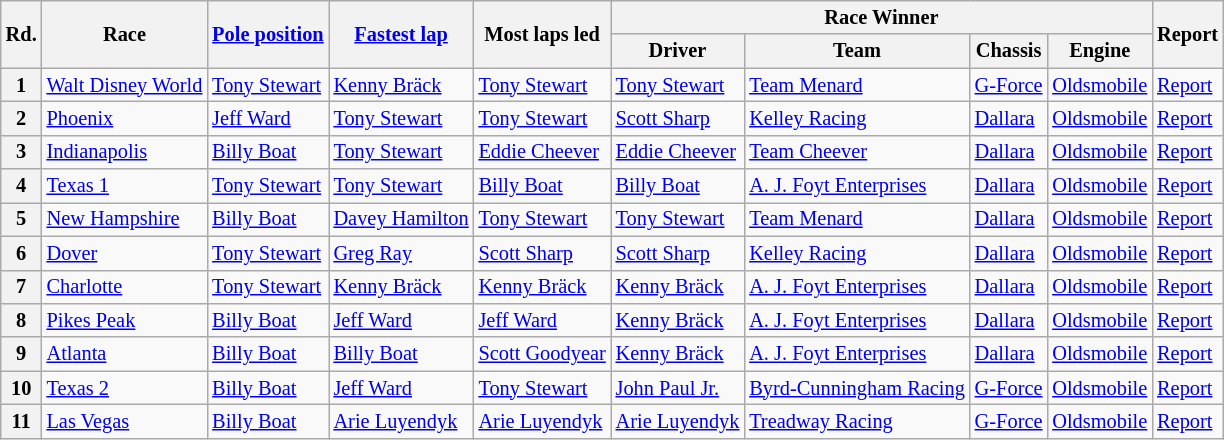<table class="wikitable" style="font-size: 85%">
<tr>
<th rowspan=2>Rd.</th>
<th rowspan=2>Race</th>
<th rowspan=2><a href='#'>Pole position</a></th>
<th rowspan=2><a href='#'>Fastest lap</a></th>
<th rowspan=2>Most laps led</th>
<th colspan="4">Race Winner</th>
<th rowspan=2>Report</th>
</tr>
<tr>
<th>Driver</th>
<th>Team</th>
<th>Chassis</th>
<th>Engine</th>
</tr>
<tr>
<th>1</th>
<td><a href='#'>Walt Disney World</a></td>
<td> <a href='#'>Tony Stewart</a></td>
<td> <a href='#'>Kenny Bräck</a></td>
<td> <a href='#'>Tony Stewart</a></td>
<td> <a href='#'>Tony Stewart</a></td>
<td><a href='#'>Team Menard</a></td>
<td><a href='#'>G-Force</a></td>
<td><a href='#'>Oldsmobile</a></td>
<td><a href='#'>Report</a></td>
</tr>
<tr>
<th>2</th>
<td><a href='#'>Phoenix</a></td>
<td> <a href='#'>Jeff Ward</a></td>
<td> <a href='#'>Tony Stewart</a></td>
<td> <a href='#'>Tony Stewart</a></td>
<td> <a href='#'>Scott Sharp</a></td>
<td><a href='#'>Kelley Racing</a></td>
<td><a href='#'>Dallara</a></td>
<td><a href='#'>Oldsmobile</a></td>
<td><a href='#'>Report</a></td>
</tr>
<tr>
<th>3</th>
<td><a href='#'>Indianapolis</a></td>
<td> <a href='#'>Billy Boat</a></td>
<td> <a href='#'>Tony Stewart</a></td>
<td> <a href='#'>Eddie Cheever</a></td>
<td> <a href='#'>Eddie Cheever</a></td>
<td><a href='#'>Team Cheever</a></td>
<td><a href='#'>Dallara</a></td>
<td><a href='#'>Oldsmobile</a></td>
<td><a href='#'>Report</a></td>
</tr>
<tr>
<th>4</th>
<td><a href='#'>Texas 1</a></td>
<td> <a href='#'>Tony Stewart</a></td>
<td> <a href='#'>Tony Stewart</a></td>
<td> <a href='#'>Billy Boat</a></td>
<td> <a href='#'>Billy Boat</a></td>
<td><a href='#'>A. J. Foyt Enterprises</a></td>
<td><a href='#'>Dallara</a></td>
<td><a href='#'>Oldsmobile</a></td>
<td><a href='#'>Report</a></td>
</tr>
<tr>
<th>5</th>
<td><a href='#'>New Hampshire</a></td>
<td> <a href='#'>Billy Boat</a></td>
<td> <a href='#'>Davey Hamilton</a></td>
<td> <a href='#'>Tony Stewart</a></td>
<td> <a href='#'>Tony Stewart</a></td>
<td><a href='#'>Team Menard</a></td>
<td><a href='#'>Dallara</a></td>
<td><a href='#'>Oldsmobile</a></td>
<td><a href='#'>Report</a></td>
</tr>
<tr>
<th>6</th>
<td><a href='#'>Dover</a></td>
<td> <a href='#'>Tony Stewart</a></td>
<td> <a href='#'>Greg Ray</a></td>
<td> <a href='#'>Scott Sharp</a></td>
<td> <a href='#'>Scott Sharp</a></td>
<td><a href='#'>Kelley Racing</a></td>
<td><a href='#'>Dallara</a></td>
<td><a href='#'>Oldsmobile</a></td>
<td><a href='#'>Report</a></td>
</tr>
<tr>
<th>7</th>
<td><a href='#'>Charlotte</a></td>
<td> <a href='#'>Tony Stewart</a></td>
<td> <a href='#'>Kenny Bräck</a></td>
<td> <a href='#'>Kenny Bräck</a></td>
<td> <a href='#'>Kenny Bräck</a></td>
<td><a href='#'>A. J. Foyt Enterprises</a></td>
<td><a href='#'>Dallara</a></td>
<td><a href='#'>Oldsmobile</a></td>
<td><a href='#'>Report</a></td>
</tr>
<tr>
<th>8</th>
<td><a href='#'>Pikes Peak</a></td>
<td> <a href='#'>Billy Boat</a></td>
<td> <a href='#'>Jeff Ward</a></td>
<td> <a href='#'>Jeff Ward</a></td>
<td> <a href='#'>Kenny Bräck</a></td>
<td><a href='#'>A. J. Foyt Enterprises</a></td>
<td><a href='#'>Dallara</a></td>
<td><a href='#'>Oldsmobile</a></td>
<td><a href='#'>Report</a></td>
</tr>
<tr>
<th>9</th>
<td><a href='#'>Atlanta</a></td>
<td> <a href='#'>Billy Boat</a></td>
<td> <a href='#'>Billy Boat</a></td>
<td> <a href='#'>Scott Goodyear</a></td>
<td> <a href='#'>Kenny Bräck</a></td>
<td><a href='#'>A. J. Foyt Enterprises</a></td>
<td><a href='#'>Dallara</a></td>
<td><a href='#'>Oldsmobile</a></td>
<td><a href='#'>Report</a></td>
</tr>
<tr>
<th>10</th>
<td><a href='#'>Texas 2</a></td>
<td> <a href='#'>Billy Boat</a></td>
<td> <a href='#'>Jeff Ward</a></td>
<td> <a href='#'>Tony Stewart</a></td>
<td> <a href='#'>John Paul Jr.</a></td>
<td><a href='#'>Byrd-Cunningham Racing</a></td>
<td><a href='#'>G-Force</a></td>
<td><a href='#'>Oldsmobile</a></td>
<td><a href='#'>Report</a></td>
</tr>
<tr>
<th>11</th>
<td><a href='#'>Las Vegas</a></td>
<td> <a href='#'>Billy Boat</a></td>
<td> <a href='#'>Arie Luyendyk</a></td>
<td> <a href='#'>Arie Luyendyk</a></td>
<td> <a href='#'>Arie Luyendyk</a></td>
<td><a href='#'>Treadway Racing</a></td>
<td><a href='#'>G-Force</a></td>
<td><a href='#'>Oldsmobile</a></td>
<td><a href='#'>Report</a></td>
</tr>
</table>
